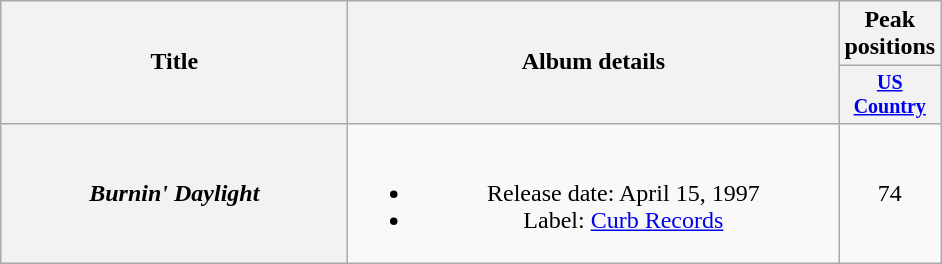<table class="wikitable plainrowheaders" style="text-align:center;">
<tr>
<th rowspan="2" style="width:14em;">Title</th>
<th rowspan="2" style="width:20em;">Album details</th>
<th colspan="1">Peak positions</th>
</tr>
<tr style="font-size:smaller;">
<th width="60"><a href='#'>US Country</a></th>
</tr>
<tr>
<th scope="row"><em>Burnin' Daylight</em></th>
<td><br><ul><li>Release date: April 15, 1997</li><li>Label: <a href='#'>Curb Records</a></li></ul></td>
<td>74</td>
</tr>
</table>
